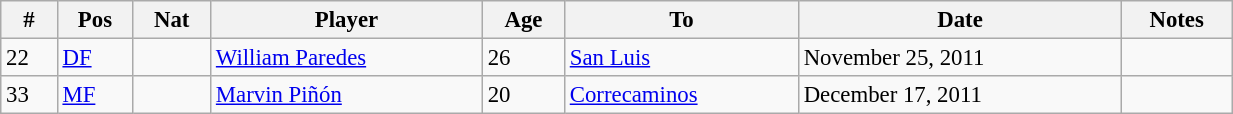<table class="wikitable" style="width:65%; text-align:center; font-size:95%; text-align:left;">
<tr>
<th><strong>#</strong></th>
<th><strong>Pos</strong></th>
<th><strong>Nat</strong></th>
<th><strong>Player</strong></th>
<th><strong>Age</strong></th>
<th><strong>To</strong></th>
<th><strong>Date</strong></th>
<th><strong>Notes</strong></th>
</tr>
<tr>
<td>22</td>
<td><a href='#'>DF</a></td>
<td></td>
<td><a href='#'>William Paredes</a></td>
<td>26</td>
<td><a href='#'>San Luis</a></td>
<td>November 25, 2011</td>
<td></td>
</tr>
<tr>
<td>33</td>
<td><a href='#'>MF</a></td>
<td></td>
<td><a href='#'>Marvin Piñón</a></td>
<td>20</td>
<td><a href='#'>Correcaminos</a></td>
<td>December 17, 2011</td>
<td></td>
</tr>
</table>
